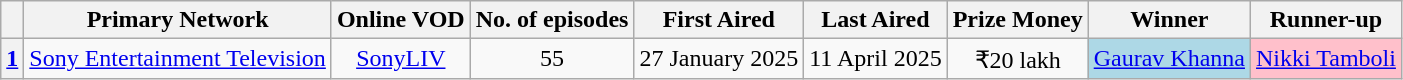<table class="wikitable" style="text-align:center;">
<tr>
<th></th>
<th>Primary Network</th>
<th>Online VOD</th>
<th>No. of episodes</th>
<th>First Aired</th>
<th>Last Aired</th>
<th>Prize Money</th>
<th>Winner</th>
<th>Runner-up</th>
</tr>
<tr>
<th><a href='#'>1</a></th>
<td><a href='#'>Sony Entertainment Television</a></td>
<td><a href='#'>SonyLIV</a></td>
<td>55</td>
<td>27 January 2025</td>
<td>11 April 2025</td>
<td>₹20 lakh</td>
<td Bgcolor=lightblue><a href='#'>Gaurav Khanna</a></td>
<td Bgcolor=pink><a href='#'>Nikki Tamboli</a></td>
</tr>
</table>
